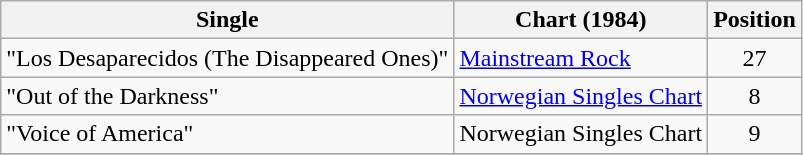<table class="wikitable">
<tr>
<th>Single</th>
<th>Chart (1984)</th>
<th>Position</th>
</tr>
<tr>
<td>"Los Desaparecidos (The Disappeared Ones)"</td>
<td align="left"><a href='#'>Mainstream Rock</a></td>
<td align="center">27</td>
</tr>
<tr>
<td>"Out of the Darkness"</td>
<td><a href='#'>Norwegian Singles Chart</a></td>
<td align="center">8</td>
</tr>
<tr>
<td>"Voice of America"</td>
<td>Norwegian Singles Chart</td>
<td align="center">9</td>
</tr>
<tr>
</tr>
</table>
